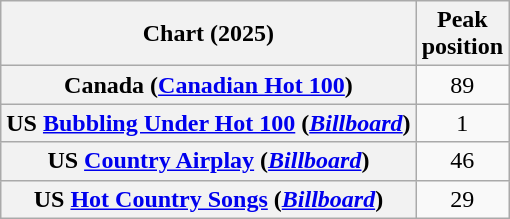<table class="wikitable sortable plainrowheaders" style="text-align:center">
<tr>
<th scope="col">Chart (2025)</th>
<th scope="col">Peak<br>position</th>
</tr>
<tr>
<th scope="row">Canada (<a href='#'>Canadian Hot 100</a>)</th>
<td>89</td>
</tr>
<tr>
<th scope="row">US <a href='#'>Bubbling Under Hot 100</a> (<em><a href='#'>Billboard</a></em>)</th>
<td>1</td>
</tr>
<tr>
<th scope="row">US <a href='#'>Country Airplay</a> (<em><a href='#'>Billboard</a></em>)</th>
<td>46</td>
</tr>
<tr>
<th scope="row">US <a href='#'>Hot Country Songs</a> (<em><a href='#'>Billboard</a></em>)</th>
<td>29</td>
</tr>
</table>
